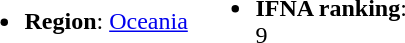<table>
<tr>
<td width=150px><br><ul><li><strong>Region</strong>: <a href='#'>Oceania</a></li></ul></td>
<td width=150px><br><ul><li><strong>IFNA ranking</strong>: 9</li></ul></td>
</tr>
</table>
